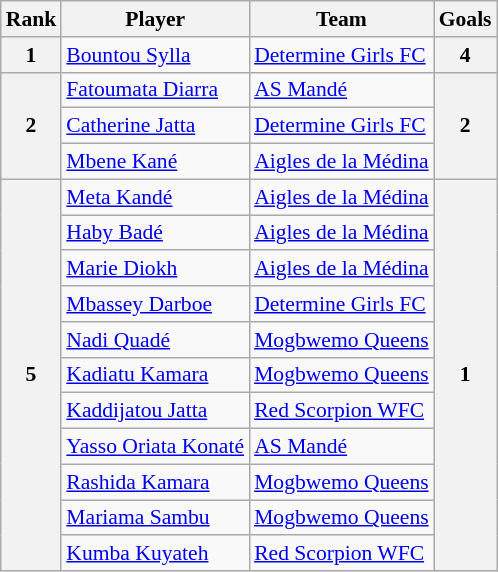<table class="wikitable" style="text-align:center; font-size:90%">
<tr>
<th>Rank</th>
<th>Player</th>
<th>Team</th>
<th>Goals</th>
</tr>
<tr>
<th rowspan=1>1</th>
<td align=left> <a href='#'>Bountou Sylla</a></td>
<td align=left> <a href='#'>Determine Girls FC</a></td>
<th rowspan=1>4</th>
</tr>
<tr>
<th rowspan=3>2</th>
<td align=left> <a href='#'>Fatoumata Diarra</a></td>
<td align=left> <a href='#'>AS Mandé</a></td>
<th rowspan=3>2</th>
</tr>
<tr>
<td align=left> <a href='#'>Catherine Jatta</a></td>
<td align=left> <a href='#'>Determine Girls FC</a></td>
</tr>
<tr>
<td align=left> <a href='#'>Mbene Kané</a></td>
<td align=left> <a href='#'>Aigles de la Médina</a></td>
</tr>
<tr>
<th rowspan=12>5</th>
<td align=left> <a href='#'>Meta Kandé</a></td>
<td align=left> <a href='#'>Aigles de la Médina</a></td>
<th rowspan=12>1</th>
</tr>
<tr>
<td align=left> <a href='#'>Haby Badé</a></td>
<td align=left> <a href='#'>Aigles de la Médina</a></td>
</tr>
<tr>
<td align=left> <a href='#'>Marie Diokh</a></td>
<td align=left> <a href='#'>Aigles de la Médina</a></td>
</tr>
<tr>
<td align=left> <a href='#'>Mbassey Darboe</a></td>
<td align=left> <a href='#'>Determine Girls FC</a></td>
</tr>
<tr>
<td align=left> <a href='#'>Nadi Quadé</a></td>
<td align=left> <a href='#'>Mogbwemo Queens</a></td>
</tr>
<tr>
<td align=left> <a href='#'>Kadiatu Kamara</a></td>
<td align=left> <a href='#'>Mogbwemo Queens</a></td>
</tr>
<tr>
<td align=left> <a href='#'>Kaddijatou Jatta</a></td>
<td align=left> <a href='#'>Red Scorpion WFC</a></td>
</tr>
<tr>
<td align=left> <a href='#'>Yasso Oriata Konaté</a></td>
<td align=left> <a href='#'>AS Mandé</a></td>
</tr>
<tr>
<td align=left> <a href='#'>Rashida Kamara</a></td>
<td align=left> <a href='#'>Mogbwemo Queens</a></td>
</tr>
<tr>
<td align=left> <a href='#'>Mariama Sambu</a></td>
<td align=left> <a href='#'>Mogbwemo Queens</a></td>
</tr>
<tr>
<td align=left> <a href='#'>Kumba Kuyateh</a></td>
<td align=left> <a href='#'>Red Scorpion WFC</a></td>
</tr>
</table>
